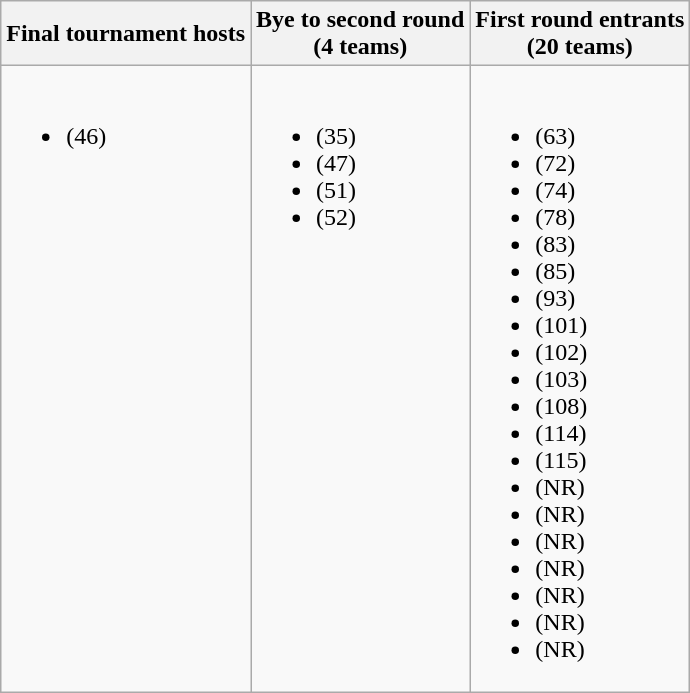<table class="wikitable">
<tr>
<th>Final tournament hosts</th>
<th>Bye to second round<br>(4 teams)</th>
<th>First round entrants<br>(20 teams)</th>
</tr>
<tr>
<td valign=top><br><ul><li><strong></strong> (46)</li></ul></td>
<td valign=top><br><ul><li><strong></strong> (35)</li><li><strong></strong> (47)</li><li><strong></strong> (51)</li><li><strong></strong> (52)</li></ul></td>
<td valign=top><br><ul><li> (63)</li><li> (72)</li><li><strong></strong> (74)</li><li> (78)</li><li> (83)</li><li><strong></strong> (85)</li><li> (93)</li><li> (101)</li><li><strong></strong> (102)</li><li> (103)</li><li> (108)</li><li> (114)</li><li> (115)</li><li> (NR)</li><li> (NR)</li><li> (NR)</li><li> (NR)</li><li> (NR)</li><li> (NR)</li><li> (NR)</li></ul></td>
</tr>
</table>
